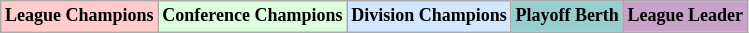<table class="wikitable"  style="text-align:center; font-size:75%;">
<tr>
<td style="background:#fcc;"><strong>League Champions</strong></td>
<td style="background:#dfd;"><strong>Conference Champions</strong></td>
<td style="background:#d0e7ff;"><strong>Division Champions</strong></td>
<td style="background:#96cdcd;"><strong>Playoff Berth</strong></td>
<td style="background:#c8a2c8;"><strong>League Leader</strong></td>
</tr>
</table>
